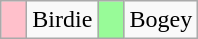<table class="wikitable">
<tr>
<td style="background: Pink;" width=10></td>
<td>Birdie</td>
<td style="background: PaleGreen;" width=10></td>
<td>Bogey</td>
</tr>
</table>
